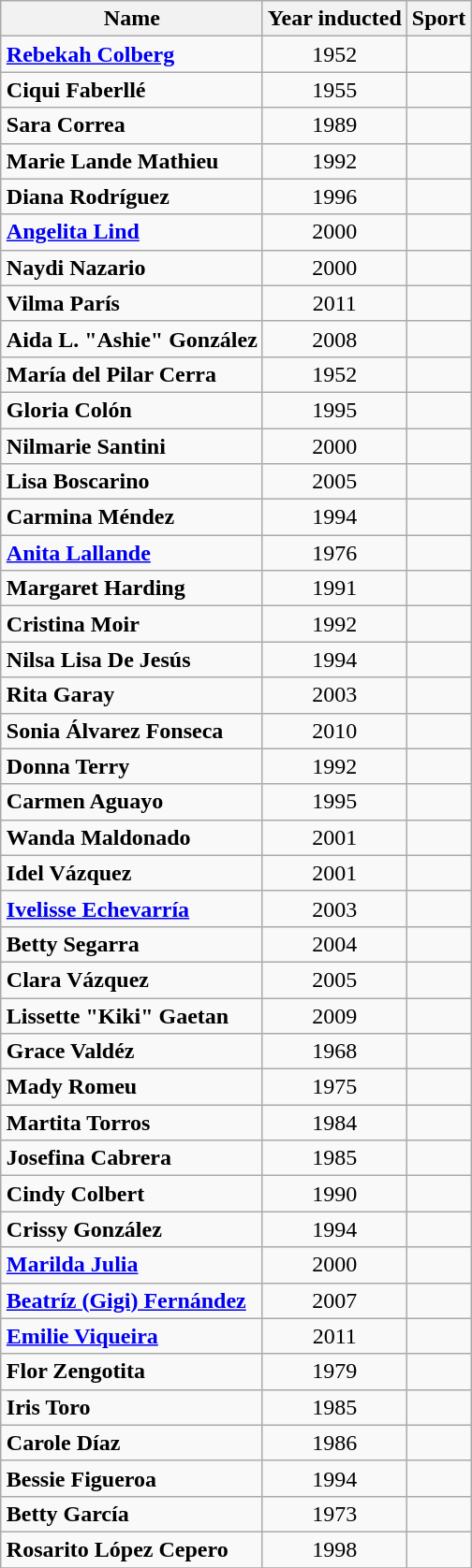<table class="wikitable"  style="margin: auto">
<tr>
<th>Name</th>
<th>Year inducted</th>
<th>Sport</th>
</tr>
<tr>
<td><strong><a href='#'>Rebekah Colberg</a></strong></td>
<td style="text-align:center;">1952</td>
<td></td>
</tr>
<tr>
<td><strong>Ciqui Faberllé</strong></td>
<td style="text-align:center;">1955</td>
<td></td>
</tr>
<tr>
<td><strong>Sara Correa</strong></td>
<td style="text-align:center;">1989</td>
<td></td>
</tr>
<tr>
<td><strong>Marie Lande Mathieu</strong></td>
<td style="text-align:center;">1992</td>
<td></td>
</tr>
<tr>
<td><strong>Diana Rodríguez</strong></td>
<td style="text-align:center;">1996</td>
<td></td>
</tr>
<tr>
<td><strong><a href='#'>Angelita Lind</a></strong></td>
<td style="text-align:center;">2000</td>
<td></td>
</tr>
<tr>
<td><strong>Naydi Nazario</strong></td>
<td style="text-align:center;">2000</td>
<td></td>
</tr>
<tr>
<td><strong>Vilma París</strong></td>
<td style="text-align:center;">2011</td>
<td></td>
</tr>
<tr>
<td><strong>Aida L. "Ashie" González</strong></td>
<td style="text-align:center;">2008</td>
<td></td>
</tr>
<tr>
<td><strong>María del Pilar Cerra </strong></td>
<td style="text-align:center;">1952</td>
<td></td>
</tr>
<tr>
<td><strong>Gloria Colón </strong></td>
<td style="text-align:center;">1995</td>
<td></td>
</tr>
<tr>
<td><strong>Nilmarie Santini</strong></td>
<td style="text-align:center;">2000</td>
<td></td>
</tr>
<tr>
<td><strong>Lisa Boscarino</strong></td>
<td style="text-align:center;">2005</td>
<td></td>
</tr>
<tr>
<td><strong>Carmina Méndez</strong></td>
<td style="text-align:center;">1994</td>
<td></td>
</tr>
<tr>
<td><strong><a href='#'>Anita Lallande</a></strong></td>
<td style="text-align:center;">1976</td>
<td></td>
</tr>
<tr>
<td><strong>Margaret Harding</strong></td>
<td style="text-align:center;">1991</td>
<td></td>
</tr>
<tr>
<td><strong>Cristina Moir</strong></td>
<td style="text-align:center;">1992</td>
<td></td>
</tr>
<tr>
<td><strong>Nilsa Lisa De Jesús</strong></td>
<td style="text-align:center;">1994</td>
<td></td>
</tr>
<tr>
<td><strong>Rita Garay</strong></td>
<td style="text-align:center;">2003</td>
<td></td>
</tr>
<tr>
<td><strong>Sonia Álvarez Fonseca</strong></td>
<td style="text-align:center;">2010</td>
<td></td>
</tr>
<tr>
<td><strong>Donna Terry</strong></td>
<td style="text-align:center;">1992</td>
<td></td>
</tr>
<tr>
<td><strong>Carmen Aguayo </strong></td>
<td style="text-align:center;">1995</td>
<td></td>
</tr>
<tr>
<td><strong>Wanda Maldonado</strong></td>
<td style="text-align:center;">2001</td>
<td></td>
</tr>
<tr>
<td><strong>Idel Vázquez</strong></td>
<td style="text-align:center;">2001</td>
<td></td>
</tr>
<tr>
<td><strong><a href='#'>Ivelisse Echevarría</a></strong></td>
<td style="text-align:center;">2003</td>
<td></td>
</tr>
<tr>
<td><strong>Betty Segarra </strong></td>
<td style="text-align:center;">2004</td>
<td></td>
</tr>
<tr>
<td><strong>Clara Vázquez</strong></td>
<td style="text-align:center;">2005</td>
<td></td>
</tr>
<tr>
<td><strong>Lissette "Kiki" Gaetan</strong></td>
<td style="text-align:center;">2009</td>
<td></td>
</tr>
<tr>
<td><strong>Grace Valdéz </strong></td>
<td style="text-align:center;">1968</td>
<td></td>
</tr>
<tr>
<td><strong>Mady Romeu</strong></td>
<td style="text-align:center;">1975</td>
<td></td>
</tr>
<tr>
<td><strong>Martita Torros</strong></td>
<td style="text-align:center;">1984</td>
<td></td>
</tr>
<tr>
<td><strong>Josefina Cabrera</strong></td>
<td style="text-align:center;">1985</td>
<td></td>
</tr>
<tr>
<td><strong>Cindy Colbert</strong></td>
<td style="text-align:center;">1990</td>
<td></td>
</tr>
<tr>
<td><strong>Crissy González</strong></td>
<td style="text-align:center;">1994</td>
<td></td>
</tr>
<tr>
<td><strong><a href='#'>Marilda Julia</a></strong></td>
<td style="text-align:center;">2000</td>
<td></td>
</tr>
<tr>
<td><strong><a href='#'>Beatríz (Gigi) Fernández</a></strong></td>
<td style="text-align:center;">2007</td>
<td></td>
</tr>
<tr>
<td><strong><a href='#'>Emilie Viqueira</a></strong></td>
<td style="text-align:center;">2011</td>
<td></td>
</tr>
<tr>
<td><strong>Flor Zengotita</strong></td>
<td style="text-align:center;">1979</td>
<td></td>
</tr>
<tr>
<td><strong>Iris Toro</strong></td>
<td style="text-align:center;">1985</td>
<td></td>
</tr>
<tr>
<td><strong>Carole Díaz</strong></td>
<td style="text-align:center;">1986</td>
<td></td>
</tr>
<tr>
<td><strong>Bessie Figueroa</strong></td>
<td style="text-align:center;">1994</td>
<td></td>
</tr>
<tr>
<td><strong>Betty García</strong></td>
<td style="text-align:center;">1973</td>
<td></td>
</tr>
<tr>
<td><strong>Rosarito López Cepero</strong></td>
<td style="text-align:center;">1998</td>
<td></td>
</tr>
<tr>
</tr>
</table>
